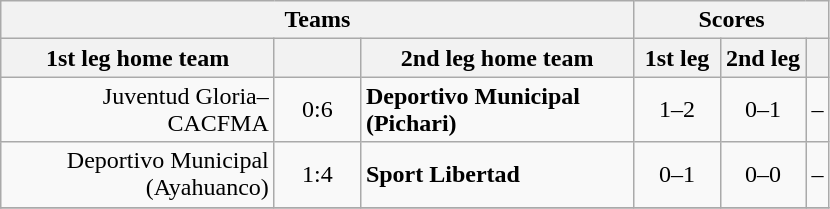<table class="wikitable" style="text-align: center;">
<tr>
<th colspan=3>Teams</th>
<th colspan=3>Scores</th>
</tr>
<tr>
<th width="175">1st leg home team</th>
<th width="50"></th>
<th width="175">2nd leg home team</th>
<th width="50">1st leg</th>
<th width="50">2nd leg</th>
<th></th>
</tr>
<tr>
<td align=right>Juventud Gloria–CACFMA</td>
<td>0:6</td>
<td align=left><strong>Deportivo Municipal (Pichari)</strong></td>
<td>1–2</td>
<td>0–1</td>
<td>–</td>
</tr>
<tr>
<td align=right>Deportivo Municipal (Ayahuanco)</td>
<td>1:4</td>
<td align=left><strong>Sport Libertad</strong></td>
<td>0–1</td>
<td>0–0</td>
<td>–</td>
</tr>
<tr>
</tr>
</table>
